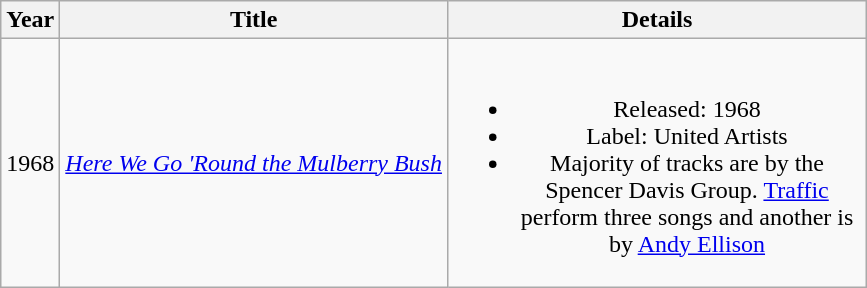<table class="wikitable" style="text-align:center">
<tr>
<th>Year</th>
<th>Title</th>
<th style="width:17em;">Details</th>
</tr>
<tr>
<td>1968</td>
<td align="left"><em><a href='#'>Here We Go 'Round the Mulberry Bush</a></em></td>
<td><br><ul><li>Released: 1968</li><li>Label: United Artists</li><li>Majority of tracks are by the Spencer Davis Group. <a href='#'>Traffic</a> perform three songs and another is by <a href='#'>Andy Ellison</a></li></ul></td>
</tr>
</table>
